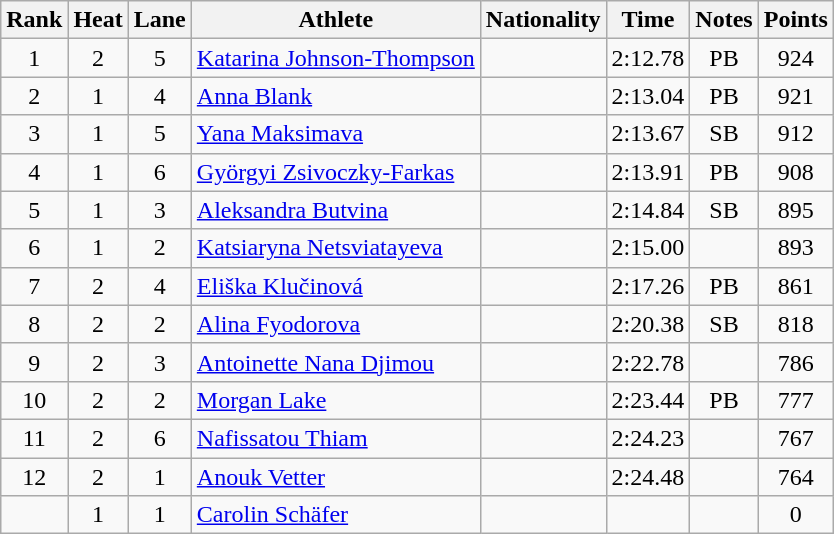<table class="wikitable sortable" style="text-align:center">
<tr>
<th>Rank</th>
<th>Heat</th>
<th>Lane</th>
<th>Athlete</th>
<th>Nationality</th>
<th>Time</th>
<th>Notes</th>
<th>Points</th>
</tr>
<tr>
<td>1</td>
<td>2</td>
<td>5</td>
<td align=left><a href='#'>Katarina Johnson-Thompson</a></td>
<td align=left></td>
<td>2:12.78</td>
<td>PB</td>
<td>924</td>
</tr>
<tr>
<td>2</td>
<td>1</td>
<td>4</td>
<td align=left><a href='#'>Anna Blank</a></td>
<td align=left></td>
<td>2:13.04</td>
<td>PB</td>
<td>921</td>
</tr>
<tr>
<td>3</td>
<td>1</td>
<td>5</td>
<td align=left><a href='#'>Yana Maksimava</a></td>
<td align=left></td>
<td>2:13.67</td>
<td>SB</td>
<td>912</td>
</tr>
<tr>
<td>4</td>
<td>1</td>
<td>6</td>
<td align=left><a href='#'>Györgyi Zsivoczky-Farkas</a></td>
<td align=left></td>
<td>2:13.91</td>
<td>PB</td>
<td>908</td>
</tr>
<tr>
<td>5</td>
<td>1</td>
<td>3</td>
<td align=left><a href='#'>Aleksandra Butvina</a></td>
<td align=left></td>
<td>2:14.84</td>
<td>SB</td>
<td>895</td>
</tr>
<tr>
<td>6</td>
<td>1</td>
<td>2</td>
<td align=left><a href='#'>Katsiaryna Netsviatayeva</a></td>
<td align=left></td>
<td>2:15.00</td>
<td></td>
<td>893</td>
</tr>
<tr>
<td>7</td>
<td>2</td>
<td>4</td>
<td align=left><a href='#'>Eliška Klučinová</a></td>
<td align=left></td>
<td>2:17.26</td>
<td>PB</td>
<td>861</td>
</tr>
<tr>
<td>8</td>
<td>2</td>
<td>2</td>
<td align=left><a href='#'>Alina Fyodorova</a></td>
<td align=left></td>
<td>2:20.38</td>
<td>SB</td>
<td>818</td>
</tr>
<tr>
<td>9</td>
<td>2</td>
<td>3</td>
<td align=left><a href='#'>Antoinette Nana Djimou</a></td>
<td align=left></td>
<td>2:22.78</td>
<td></td>
<td>786</td>
</tr>
<tr>
<td>10</td>
<td>2</td>
<td>2</td>
<td align=left><a href='#'>Morgan Lake</a></td>
<td align=left></td>
<td>2:23.44</td>
<td>PB</td>
<td>777</td>
</tr>
<tr>
<td>11</td>
<td>2</td>
<td>6</td>
<td align=left><a href='#'>Nafissatou Thiam</a></td>
<td align=left></td>
<td>2:24.23</td>
<td></td>
<td>767</td>
</tr>
<tr>
<td>12</td>
<td>2</td>
<td>1</td>
<td align=left><a href='#'>Anouk Vetter</a></td>
<td align=left></td>
<td>2:24.48</td>
<td></td>
<td>764</td>
</tr>
<tr>
<td></td>
<td>1</td>
<td>1</td>
<td align=left><a href='#'>Carolin Schäfer</a></td>
<td align=left></td>
<td></td>
<td></td>
<td>0</td>
</tr>
</table>
